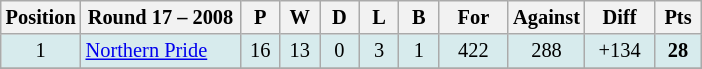<table class="wikitable" style="text-align:center; font-size:85%;">
<tr>
<th width=40 abbr="Position">Position</th>
<th width=100>Round 17 – 2008</th>
<th width=20 abbr="Played">P</th>
<th width=20 abbr="Won">W</th>
<th width=20 abbr="Drawn">D</th>
<th width=20 abbr="Lost">L</th>
<th width=20 abbr="Bye">B</th>
<th width=40 abbr="Points for">For</th>
<th width=40 abbr="Points against">Against</th>
<th width=40 abbr="Points difference">Diff</th>
<th width=25 abbr="Points">Pts</th>
</tr>
<tr style="background: #d7ebed;">
<td>1</td>
<td style="text-align:left;"> <a href='#'>Northern Pride</a></td>
<td>16</td>
<td>13</td>
<td>0</td>
<td>3</td>
<td>1</td>
<td>422</td>
<td>288</td>
<td>+134</td>
<td><strong>28</strong></td>
</tr>
<tr>
</tr>
</table>
